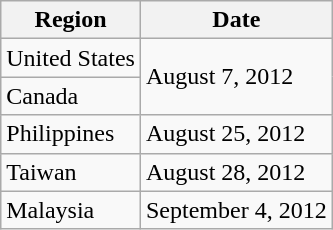<table class="wikitable">
<tr>
<th>Region</th>
<th>Date</th>
</tr>
<tr>
<td>United States</td>
<td rowspan="2">August 7, 2012</td>
</tr>
<tr>
<td>Canada</td>
</tr>
<tr>
<td>Philippines</td>
<td>August 25, 2012</td>
</tr>
<tr>
<td>Taiwan</td>
<td>August 28, 2012</td>
</tr>
<tr>
<td>Malaysia</td>
<td>September 4, 2012</td>
</tr>
</table>
